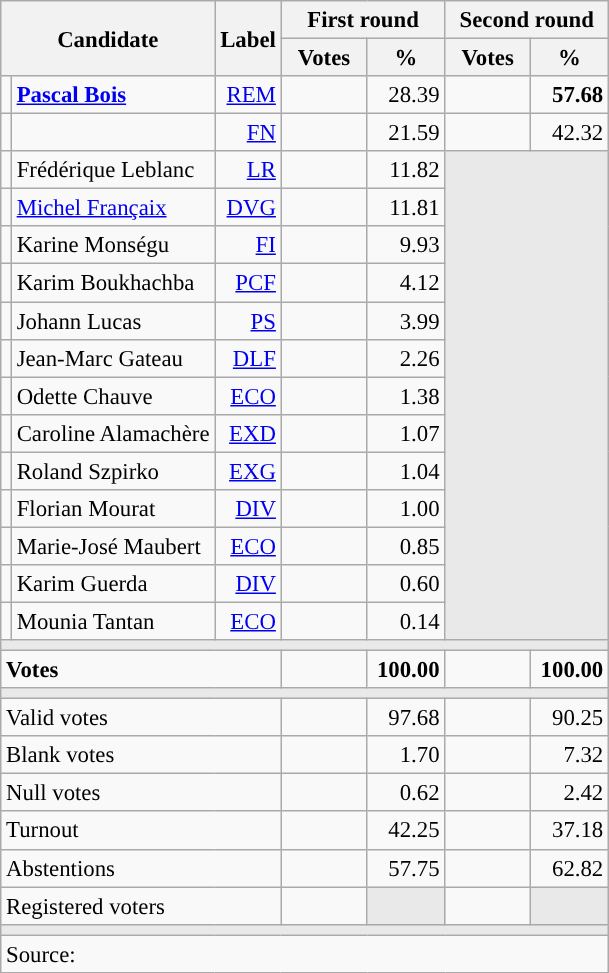<table class="wikitable" style="text-align:right;font-size:95%;">
<tr>
<th rowspan="2" colspan="2">Candidate</th>
<th rowspan="2">Label</th>
<th colspan="2">First round</th>
<th colspan="2">Second round</th>
</tr>
<tr>
<th style="width:50px;">Votes</th>
<th style="width:45px;">%</th>
<th style="width:50px;">Votes</th>
<th style="width:45px;">%</th>
</tr>
<tr>
<td style="color:inherit;background:"></td>
<td style="text-align:left;"><strong><a href='#'>Pascal Bois</a></strong></td>
<td><a href='#'>REM</a></td>
<td></td>
<td>28.39</td>
<td><strong></strong></td>
<td><strong>57.68</strong></td>
</tr>
<tr>
<td style="color:inherit;background:"></td>
<td style="text-align:left;"></td>
<td><a href='#'>FN</a></td>
<td></td>
<td>21.59</td>
<td></td>
<td>42.32</td>
</tr>
<tr>
<td style="color:inherit;background:"></td>
<td style="text-align:left;">Frédérique Leblanc</td>
<td><a href='#'>LR</a></td>
<td></td>
<td>11.82</td>
<td colspan="2" rowspan="13" style="background:#E9E9E9;"></td>
</tr>
<tr>
<td style="color:inherit;background:"></td>
<td style="text-align:left;"><a href='#'>Michel Françaix</a></td>
<td><a href='#'>DVG</a></td>
<td></td>
<td>11.81</td>
</tr>
<tr>
<td style="color:inherit;background:"></td>
<td style="text-align:left;">Karine Monségu</td>
<td><a href='#'>FI</a></td>
<td></td>
<td>9.93</td>
</tr>
<tr>
<td style="color:inherit;background:"></td>
<td style="text-align:left;">Karim Boukhachba</td>
<td><a href='#'>PCF</a></td>
<td></td>
<td>4.12</td>
</tr>
<tr>
<td style="color:inherit;background:"></td>
<td style="text-align:left;">Johann Lucas</td>
<td><a href='#'>PS</a></td>
<td></td>
<td>3.99</td>
</tr>
<tr>
<td style="color:inherit;background:"></td>
<td style="text-align:left;">Jean-Marc Gateau</td>
<td><a href='#'>DLF</a></td>
<td></td>
<td>2.26</td>
</tr>
<tr>
<td style="color:inherit;background:"></td>
<td style="text-align:left;">Odette Chauve</td>
<td><a href='#'>ECO</a></td>
<td></td>
<td>1.38</td>
</tr>
<tr>
<td style="color:inherit;background:"></td>
<td style="text-align:left;">Caroline Alamachère</td>
<td><a href='#'>EXD</a></td>
<td></td>
<td>1.07</td>
</tr>
<tr>
<td style="color:inherit;background:"></td>
<td style="text-align:left;">Roland Szpirko</td>
<td><a href='#'>EXG</a></td>
<td></td>
<td>1.04</td>
</tr>
<tr>
<td style="color:inherit;background:"></td>
<td style="text-align:left;">Florian Mourat</td>
<td><a href='#'>DIV</a></td>
<td></td>
<td>1.00</td>
</tr>
<tr>
<td style="color:inherit;background:"></td>
<td style="text-align:left;">Marie-José Maubert</td>
<td><a href='#'>ECO</a></td>
<td></td>
<td>0.85</td>
</tr>
<tr>
<td style="color:inherit;background:"></td>
<td style="text-align:left;">Karim Guerda</td>
<td><a href='#'>DIV</a></td>
<td></td>
<td>0.60</td>
</tr>
<tr>
<td style="color:inherit;background:"></td>
<td style="text-align:left;">Mounia Tantan</td>
<td><a href='#'>ECO</a></td>
<td></td>
<td>0.14</td>
</tr>
<tr>
<td colspan="7" style="background:#E9E9E9;"></td>
</tr>
<tr style="font-weight:bold;">
<td colspan="3" style="text-align:left;">Votes</td>
<td></td>
<td>100.00</td>
<td></td>
<td>100.00</td>
</tr>
<tr>
<td colspan="7" style="background:#E9E9E9;"></td>
</tr>
<tr>
<td colspan="3" style="text-align:left;">Valid votes</td>
<td></td>
<td>97.68</td>
<td></td>
<td>90.25</td>
</tr>
<tr>
<td colspan="3" style="text-align:left;">Blank votes</td>
<td></td>
<td>1.70</td>
<td></td>
<td>7.32</td>
</tr>
<tr>
<td colspan="3" style="text-align:left;">Null votes</td>
<td></td>
<td>0.62</td>
<td></td>
<td>2.42</td>
</tr>
<tr>
<td colspan="3" style="text-align:left;">Turnout</td>
<td></td>
<td>42.25</td>
<td></td>
<td>37.18</td>
</tr>
<tr>
<td colspan="3" style="text-align:left;">Abstentions</td>
<td></td>
<td>57.75</td>
<td></td>
<td>62.82</td>
</tr>
<tr>
<td colspan="3" style="text-align:left;">Registered voters</td>
<td></td>
<td style="background:#E9E9E9;"></td>
<td></td>
<td style="background:#E9E9E9;"></td>
</tr>
<tr>
<td colspan="7" style="background:#E9E9E9;"></td>
</tr>
<tr>
<td colspan="7" style="text-align:left;">Source: </td>
</tr>
</table>
